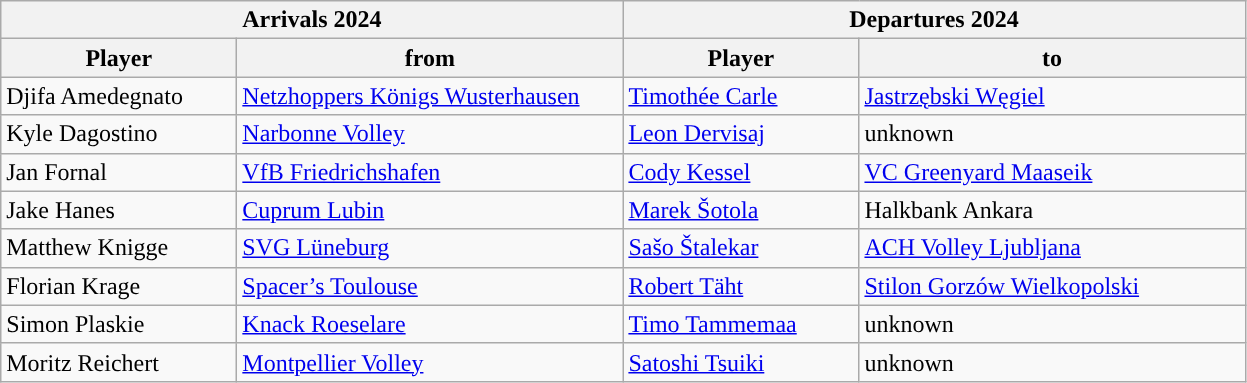<table class="wikitable">
<tr align="center">
<th colspan="2" bgcolor="lavender">Arrivals 2024</th>
<th colspan="2" bgcolor="lavender">Departures 2024</th>
</tr>
<tr>
<th style="width:150px;">Player</th>
<th style="width:250px;">from</th>
<th style="width:150px;">Player</th>
<th style="width:250px;">to</th>
</tr>
<tr>
<td>Djifa Amedegnato</td>
<td><a href='#'>Netzhoppers Königs Wusterhausen</a></td>
<td><a href='#'>Timothée Carle</a></td>
<td><a href='#'>Jastrzębski Węgiel</a></td>
</tr>
<tr>
<td>Kyle Dagostino</td>
<td><a href='#'>Narbonne Volley</a></td>
<td><a href='#'>Leon Dervisaj</a></td>
<td>unknown</td>
</tr>
<tr>
<td>Jan Fornal</td>
<td><a href='#'>VfB Friedrichshafen</a></td>
<td><a href='#'>Cody Kessel</a></td>
<td><a href='#'>VC Greenyard Maaseik</a></td>
</tr>
<tr>
<td>Jake Hanes</td>
<td><a href='#'>Cuprum Lubin</a></td>
<td><a href='#'>Marek Šotola</a></td>
<td>Halkbank Ankara</td>
</tr>
<tr>
<td>Matthew Knigge</td>
<td><a href='#'>SVG Lüneburg</a></td>
<td><a href='#'>Sašo Štalekar</a></td>
<td><a href='#'>ACH Volley Ljubljana</a></td>
</tr>
<tr>
<td>Florian Krage</td>
<td><a href='#'>Spacer’s Toulouse</a></td>
<td><a href='#'>Robert Täht</a></td>
<td><a href='#'>Stilon Gorzów Wielkopolski</a></td>
</tr>
<tr>
<td>Simon Plaskie</td>
<td><a href='#'>Knack Roeselare</a></td>
<td><a href='#'>Timo Tammemaa</a></td>
<td>unknown</td>
</tr>
<tr>
<td>Moritz Reichert</td>
<td><a href='#'>Montpellier Volley</a></td>
<td><a href='#'>Satoshi Tsuiki</a></td>
<td>unknown</td>
</tr>
</table>
